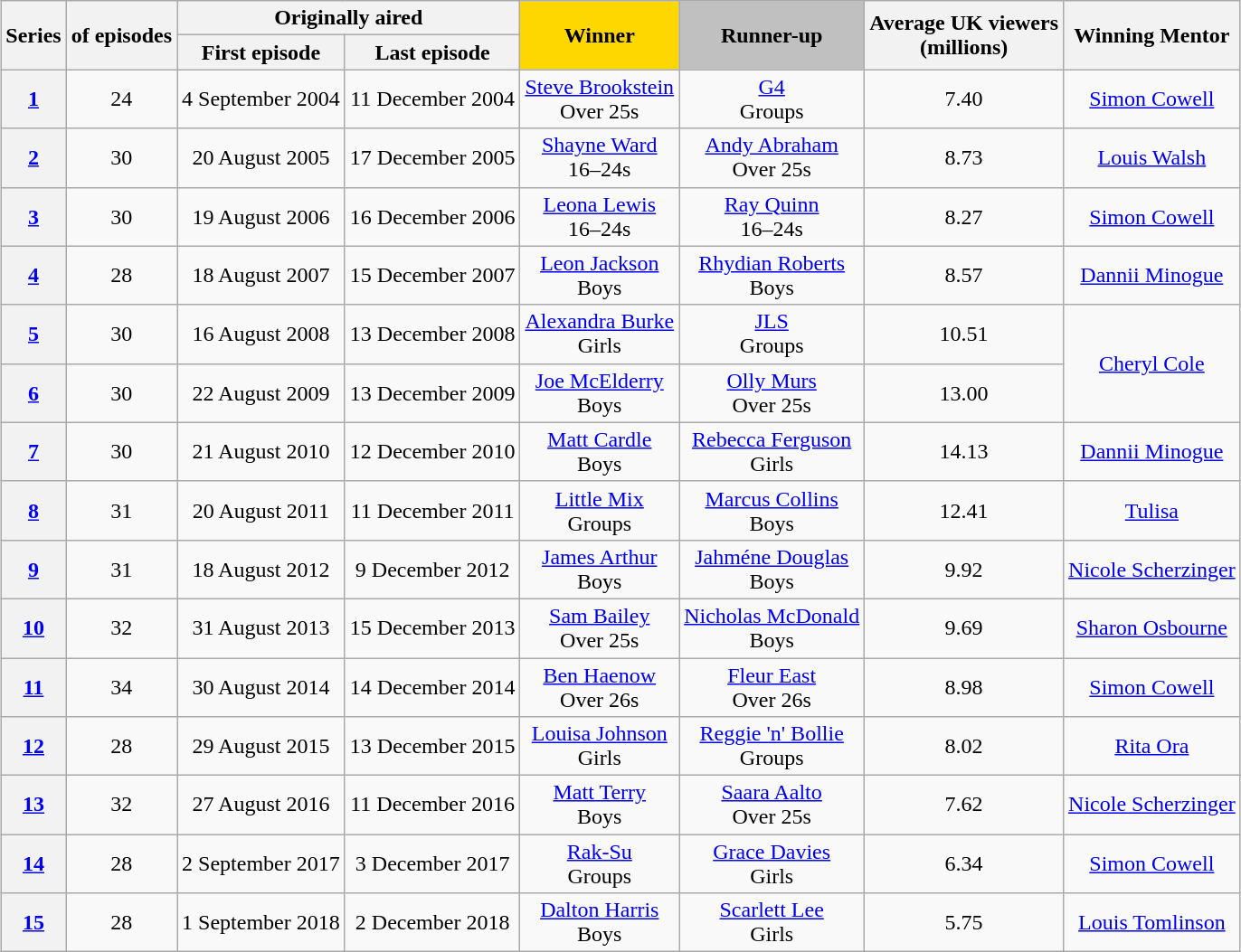<table class="wikitable" style="margin-left: auto; margin-right: auto; border: none; text-align:center; font-size:100%">
<tr>
<th rowspan="2">Series</th>
<th rowspan="2"><a href='#'></a> of episodes</th>
<th colspan="2">Originally aired</th>
<th style="background:gold;" align="center" rowspan="2">Winner</th>
<th style="background:silver;" align="center"rowspan="2">Runner-up</th>
<th rowspan="2">Average UK viewers<br>(millions)</th>
<th rowspan="2">Winning Mentor</th>
</tr>
<tr>
<th>First episode</th>
<th>Last episode</th>
</tr>
<tr>
<th scope="row"><a href='#'>1</a></th>
<td>24</td>
<td>4 September 2004</td>
<td>11 December 2004</td>
<td><a href='#'>Steve Brookstein</a><br>Over 25s</td>
<td><a href='#'>G4</a><br>Groups</td>
<td>7.40</td>
<td><a href='#'>Simon Cowell</a></td>
</tr>
<tr>
<th scope="row"><a href='#'>2</a></th>
<td>30</td>
<td>20 August 2005</td>
<td>17 December 2005</td>
<td><a href='#'>Shayne Ward</a><br>16–24s</td>
<td><a href='#'>Andy Abraham</a><br>Over 25s</td>
<td>8.73</td>
<td><a href='#'>Louis Walsh</a></td>
</tr>
<tr>
<th scope="row"><a href='#'>3</a></th>
<td>30</td>
<td>19 August 2006</td>
<td>16 December 2006</td>
<td><a href='#'>Leona Lewis</a><br>16–24s</td>
<td><a href='#'>Ray Quinn</a><br>16–24s</td>
<td>8.27</td>
<td><a href='#'>Simon Cowell</a></td>
</tr>
<tr>
<th scope="row"><a href='#'>4</a></th>
<td>28</td>
<td>18 August 2007</td>
<td>15 December 2007</td>
<td><a href='#'>Leon Jackson</a><br>Boys</td>
<td><a href='#'>Rhydian Roberts</a><br>Boys</td>
<td>8.57</td>
<td><a href='#'>Dannii Minogue</a></td>
</tr>
<tr>
<th scope="row"><a href='#'>5</a></th>
<td>30</td>
<td>16 August 2008</td>
<td>13 December 2008</td>
<td><a href='#'>Alexandra Burke</a><br>Girls</td>
<td><a href='#'>JLS</a><br>Groups</td>
<td>10.51</td>
<td rowspan="2"><a href='#'>Cheryl Cole</a></td>
</tr>
<tr>
<th scope="row"><a href='#'>6</a></th>
<td>30</td>
<td>22 August 2009</td>
<td>13 December 2009</td>
<td><a href='#'>Joe McElderry</a><br>Boys</td>
<td><a href='#'>Olly Murs</a><br>Over 25s</td>
<td>13.00</td>
</tr>
<tr>
<th><a href='#'>7</a></th>
<td>30</td>
<td>21 August 2010</td>
<td>12 December 2010</td>
<td><a href='#'>Matt Cardle</a><br>Boys</td>
<td><a href='#'>Rebecca Ferguson</a><br>Girls</td>
<td>14.13</td>
<td><a href='#'>Dannii Minogue</a></td>
</tr>
<tr>
<th scope="row"><a href='#'>8</a></th>
<td>31</td>
<td>20 August 2011</td>
<td>11 December 2011</td>
<td><a href='#'>Little Mix</a><br>Groups</td>
<td><a href='#'>Marcus Collins</a><br>Boys</td>
<td>12.41</td>
<td><a href='#'>Tulisa</a></td>
</tr>
<tr>
<th scope="row"><a href='#'>9</a></th>
<td>31</td>
<td>18 August 2012</td>
<td>9 December 2012</td>
<td><a href='#'>James Arthur</a><br>Boys</td>
<td><a href='#'>Jahméne Douglas</a><br>Boys</td>
<td>9.92</td>
<td><a href='#'>Nicole Scherzinger</a></td>
</tr>
<tr>
<th scope="row"><a href='#'>10</a></th>
<td>32</td>
<td>31 August 2013</td>
<td>15 December 2013</td>
<td><a href='#'>Sam Bailey</a><br>Over 25s</td>
<td><a href='#'>Nicholas McDonald</a><br>Boys</td>
<td>9.69</td>
<td><a href='#'>Sharon Osbourne</a></td>
</tr>
<tr>
<th scope="row"><a href='#'>11</a></th>
<td>34</td>
<td>30 August 2014</td>
<td>14 December 2014</td>
<td><a href='#'>Ben Haenow</a><br>Over 26s</td>
<td><a href='#'>Fleur East</a><br>Over 26s</td>
<td>8.98</td>
<td><a href='#'>Simon Cowell</a></td>
</tr>
<tr>
<th scope="row"><a href='#'>12</a></th>
<td>28</td>
<td>29 August 2015</td>
<td>13 December 2015</td>
<td><a href='#'>Louisa Johnson</a><br>Girls</td>
<td><a href='#'>Reggie 'n' Bollie</a><br>Groups</td>
<td>8.02</td>
<td><a href='#'>Rita Ora</a></td>
</tr>
<tr>
<th scope="row"><a href='#'>13</a></th>
<td>32</td>
<td>27 August 2016</td>
<td>11 December 2016</td>
<td><a href='#'>Matt Terry</a><br>Boys</td>
<td><a href='#'>Saara Aalto</a><br>Over 25s</td>
<td>7.62</td>
<td><a href='#'>Nicole Scherzinger</a></td>
</tr>
<tr>
<th scope="row"><a href='#'>14</a></th>
<td>28</td>
<td>2 September 2017</td>
<td>3 December 2017</td>
<td><a href='#'>Rak-Su</a><br>Groups</td>
<td><a href='#'>Grace Davies</a><br>Girls</td>
<td>6.34</td>
<td><a href='#'>Simon Cowell</a></td>
</tr>
<tr>
<th scope="row"><a href='#'>15</a></th>
<td>28</td>
<td>1 September 2018</td>
<td>2 December 2018</td>
<td><a href='#'>Dalton Harris</a><br>Boys</td>
<td><a href='#'>Scarlett Lee</a><br>Girls</td>
<td>5.75</td>
<td><a href='#'>Louis Tomlinson</a></td>
</tr>
</table>
